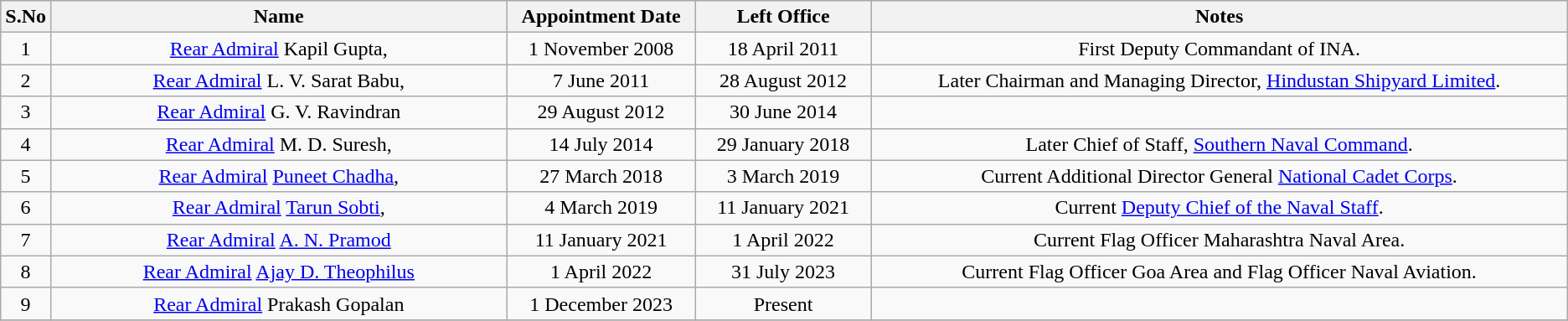<table class="wikitable" style="text-align:center">
<tr style="background:#cccccc">
<th scope="col" style="width: 20px;">S.No</th>
<th scope="col" style="width: 450px;">Name</th>
<th scope="col" style="width: 160px;">Appointment Date</th>
<th scope="col" style="width: 160px;">Left Office</th>
<th scope="col" style="width: 700px;">Notes</th>
</tr>
<tr>
<td>1</td>
<td><a href='#'>Rear Admiral</a> Kapil Gupta, </td>
<td>1 November 2008</td>
<td>18 April 2011</td>
<td>First Deputy Commandant of INA.</td>
</tr>
<tr>
<td>2</td>
<td><a href='#'>Rear Admiral</a> L. V. Sarat Babu, </td>
<td>7 June 2011</td>
<td>28 August 2012</td>
<td>Later Chairman and Managing Director, <a href='#'>Hindustan Shipyard Limited</a>.</td>
</tr>
<tr>
<td>3</td>
<td><a href='#'>Rear Admiral</a> G. V. Ravindran</td>
<td>29 August 2012</td>
<td>30 June 2014</td>
<td></td>
</tr>
<tr>
<td>4</td>
<td><a href='#'>Rear Admiral</a> M. D. Suresh, </td>
<td>14 July 2014</td>
<td>29 January 2018</td>
<td>Later Chief of Staff, <a href='#'>Southern Naval Command</a>.</td>
</tr>
<tr>
<td>5</td>
<td><a href='#'>Rear Admiral</a> <a href='#'>Puneet Chadha</a>, </td>
<td>27 March 2018</td>
<td>3 March 2019</td>
<td>Current Additional Director General <a href='#'>National Cadet Corps</a>.</td>
</tr>
<tr>
<td>6</td>
<td><a href='#'>Rear Admiral</a> <a href='#'>Tarun Sobti</a>, </td>
<td>4 March 2019</td>
<td>11 January 2021</td>
<td>Current <a href='#'>Deputy Chief of the Naval Staff</a>.</td>
</tr>
<tr>
<td>7</td>
<td><a href='#'>Rear Admiral</a> <a href='#'>A. N. Pramod</a></td>
<td>11 January 2021</td>
<td>1 April 2022</td>
<td>Current Flag Officer Maharashtra Naval Area.</td>
</tr>
<tr>
<td>8</td>
<td><a href='#'>Rear Admiral</a> <a href='#'>Ajay D. Theophilus</a></td>
<td>1 April 2022</td>
<td>31 July 2023</td>
<td>Current Flag Officer Goa Area and Flag Officer Naval Aviation.</td>
</tr>
<tr>
<td>9</td>
<td><a href='#'>Rear Admiral</a> Prakash Gopalan</td>
<td>1 December 2023</td>
<td>Present</td>
<td></td>
</tr>
<tr>
</tr>
</table>
